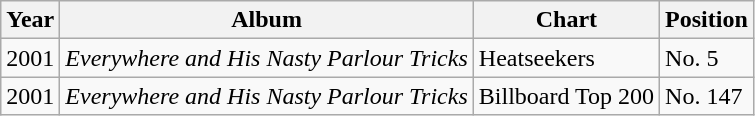<table class="wikitable">
<tr>
<th>Year</th>
<th>Album</th>
<th>Chart</th>
<th>Position</th>
</tr>
<tr>
<td>2001</td>
<td><em>Everywhere and His Nasty Parlour Tricks</em></td>
<td>Heatseekers</td>
<td>No. 5</td>
</tr>
<tr>
<td>2001</td>
<td><em>Everywhere and His Nasty Parlour Tricks</em></td>
<td>Billboard Top 200</td>
<td>No. 147</td>
</tr>
</table>
